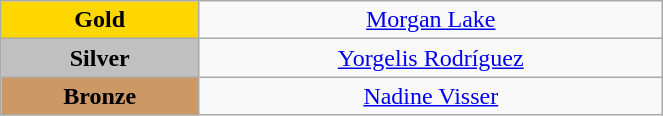<table class="wikitable" style=" text-align:center; " width="35%">
<tr>
<td style="background:gold"><strong>Gold</strong></td>
<td><a href='#'>Morgan Lake</a><br><small></small></td>
</tr>
<tr>
<td style="background:silver"><strong>Silver</strong></td>
<td><a href='#'>Yorgelis Rodríguez</a><br><small></small></td>
</tr>
<tr>
<td style="background:#cc9966"><strong>Bronze</strong></td>
<td><a href='#'>Nadine Visser</a><br><small></small></td>
</tr>
</table>
